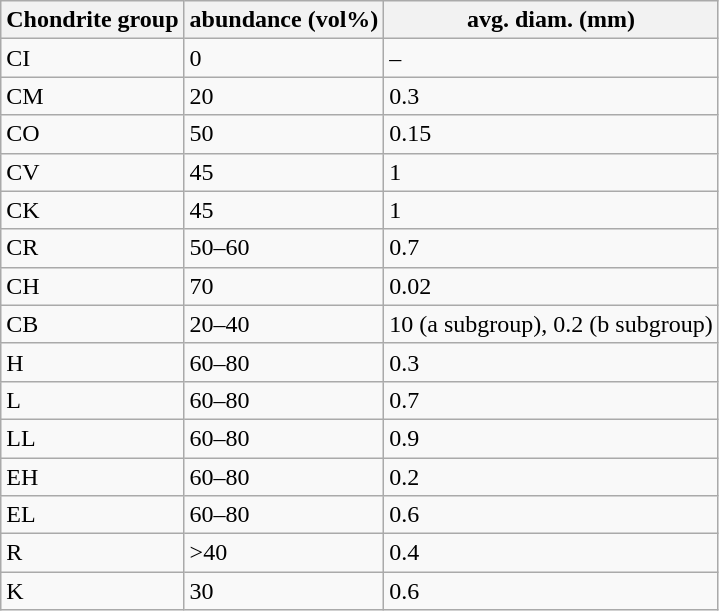<table class="wikitable" align=center>
<tr>
<th>Chondrite group</th>
<th>abundance (vol%)</th>
<th>avg. diam. (mm)</th>
</tr>
<tr>
<td>CI</td>
<td>0</td>
<td>–</td>
</tr>
<tr>
<td>CM</td>
<td>20</td>
<td>0.3</td>
</tr>
<tr>
<td>CO</td>
<td>50</td>
<td>0.15</td>
</tr>
<tr>
<td>CV</td>
<td>45</td>
<td>1</td>
</tr>
<tr>
<td>CK</td>
<td>45</td>
<td>1</td>
</tr>
<tr>
<td>CR</td>
<td>50–60</td>
<td>0.7</td>
</tr>
<tr>
<td>CH</td>
<td>70</td>
<td>0.02</td>
</tr>
<tr>
<td>CB</td>
<td>20–40</td>
<td>10 (a subgroup), 0.2 (b subgroup)</td>
</tr>
<tr>
<td>H</td>
<td>60–80</td>
<td>0.3</td>
</tr>
<tr>
<td>L</td>
<td>60–80</td>
<td>0.7</td>
</tr>
<tr>
<td>LL</td>
<td>60–80</td>
<td>0.9</td>
</tr>
<tr>
<td>EH</td>
<td>60–80</td>
<td>0.2</td>
</tr>
<tr>
<td>EL</td>
<td>60–80</td>
<td>0.6</td>
</tr>
<tr>
<td>R</td>
<td>>40</td>
<td>0.4</td>
</tr>
<tr>
<td>K</td>
<td>30</td>
<td>0.6</td>
</tr>
</table>
